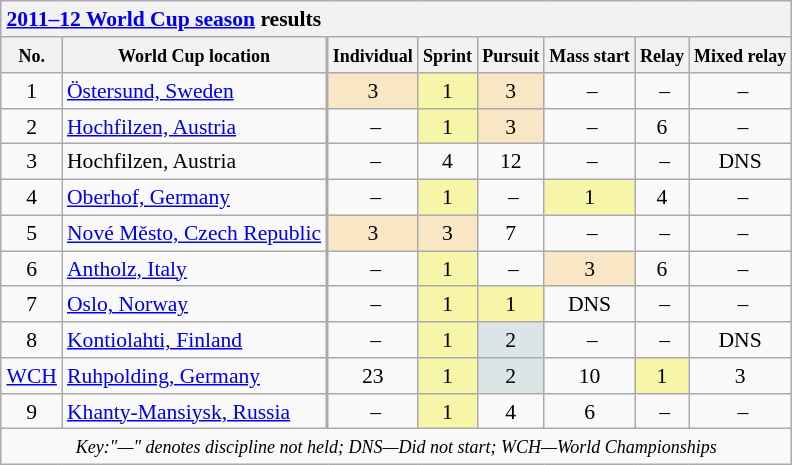<table class="wikitable collapsible collapsed" style="font-size:90%; text-align:center; float:right; margin:1em 0 1em 1em;">
<tr>
<th colspan="9" style="white-space:nowrap; text-align:left;"><a href='#'>2011–12 World Cup season</a> results  </th>
</tr>
<tr>
<th><small>No.</small></th>
<th><small>World Cup location</small></th>
<td rowspan="11" style="border-bottom-width:2x; padding:0;"></td>
<th><small>Individual</small></th>
<th><small>Sprint</small></th>
<th><small>Pursuit</small></th>
<th><small>Mass start</small></th>
<th><small>Relay</small></th>
<th><small>Mixed relay</small></th>
</tr>
<tr>
<td>1</td>
<td style="text-align:left;"><a href='#'>Östersund, Sweden</a></td>
<td style="background:#f8e6c4;">3</td>
<td style="background:#f7f6a8;">1</td>
<td style="background:#f8e6c4;">3</td>
<td> –</td>
<td> –</td>
<td> –</td>
</tr>
<tr>
<td>2</td>
<td style="text-align:left;"><a href='#'>Hochfilzen, Austria</a></td>
<td> –</td>
<td style="background:#f7f6a8;">1</td>
<td style="background:#f8e6c4;">3</td>
<td> –</td>
<td>6</td>
<td> –</td>
</tr>
<tr>
<td>3</td>
<td style="text-align:left;">Hochfilzen, Austria</td>
<td> –</td>
<td>4</td>
<td>12</td>
<td> –</td>
<td> –</td>
<td>DNS</td>
</tr>
<tr>
<td>4</td>
<td style="text-align:left;"><a href='#'>Oberhof, Germany</a></td>
<td> –</td>
<td style="background:#f7f6a8;">1</td>
<td> –</td>
<td style="background:#f7f6a8;">1</td>
<td>4</td>
<td> –</td>
</tr>
<tr>
<td>5</td>
<td style="text-align:left;"><a href='#'>Nové Město, Czech Republic</a></td>
<td style="background:#f8e6c4;">3</td>
<td style="background:#f8e6c4;">3</td>
<td>7</td>
<td> –</td>
<td> –</td>
<td> –</td>
</tr>
<tr>
<td>6</td>
<td style="text-align:left;"><a href='#'>Antholz, Italy</a></td>
<td> –</td>
<td style="background:#f7f6a8;">1</td>
<td> –</td>
<td style="background:#f8e6c4;">3</td>
<td>6</td>
<td> –</td>
</tr>
<tr>
<td>7</td>
<td style="text-align:left;"><a href='#'>Oslo, Norway</a></td>
<td> –</td>
<td style="background:#f7f6a8;">1</td>
<td style="background:#f7f6a8;">1</td>
<td>DNS</td>
<td> –</td>
<td> –</td>
</tr>
<tr>
<td>8</td>
<td style="text-align:left;"><a href='#'>Kontiolahti, Finland</a></td>
<td> –</td>
<td style="background:#f7f6a8;">1</td>
<td style="background:#dce5e5;">2</td>
<td> –</td>
<td> –</td>
<td>DNS</td>
</tr>
<tr>
<td><a href='#'>WCH</a></td>
<td style="text-align:left;"><a href='#'>Ruhpolding, Germany</a></td>
<td>23</td>
<td style="background:#f7f6a8;">1</td>
<td style="background:#dce5e5;">2</td>
<td>10</td>
<td style="background:#f7f6a8;">1</td>
<td>3</td>
</tr>
<tr>
<td>9</td>
<td style="text-align:left;"><a href='#'>Khanty-Mansiysk, Russia</a></td>
<td> –</td>
<td style="background:#f7f6a8;">1</td>
<td>4</td>
<td>6</td>
<td> –</td>
<td> –</td>
</tr>
<tr>
<td style="text-align:center;" colspan="9"><small><em>Key:"—" denotes discipline not held; DNS—Did not start; WCH—World Championships</em></small></td>
</tr>
</table>
